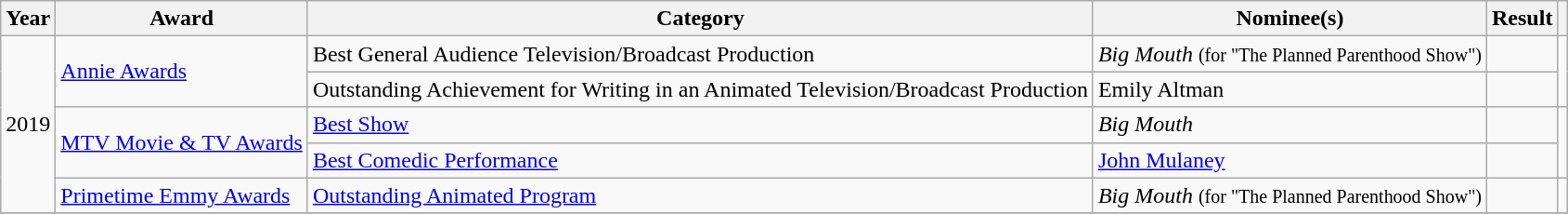<table class="wikitable">
<tr>
<th>Year</th>
<th>Award</th>
<th>Category</th>
<th>Nominee(s)</th>
<th>Result</th>
<th></th>
</tr>
<tr>
<td rowspan="5">2019</td>
<td rowspan="2"><a href='#'>Annie Awards</a></td>
<td>Best General Audience Television/Broadcast Production</td>
<td><em>Big Mouth</em> <small>(for "The Planned Parenthood Show")</small></td>
<td></td>
<td rowspan="2"></td>
</tr>
<tr>
<td>Outstanding Achievement for Writing in an Animated Television/Broadcast Production</td>
<td>Emily Altman</td>
<td></td>
</tr>
<tr>
<td rowspan="2"><a href='#'>MTV Movie & TV Awards</a></td>
<td><a href='#'>Best Show</a></td>
<td><em>Big Mouth</em></td>
<td></td>
<td rowspan=2></td>
</tr>
<tr>
<td><a href='#'>Best Comedic Performance</a></td>
<td><a href='#'>John Mulaney</a></td>
<td></td>
</tr>
<tr>
<td><a href='#'>Primetime Emmy Awards</a></td>
<td><a href='#'>Outstanding Animated Program</a></td>
<td><em>Big Mouth</em> <small>(for "The Planned Parenthood Show")</small></td>
<td></td>
<td></td>
</tr>
<tr>
</tr>
</table>
